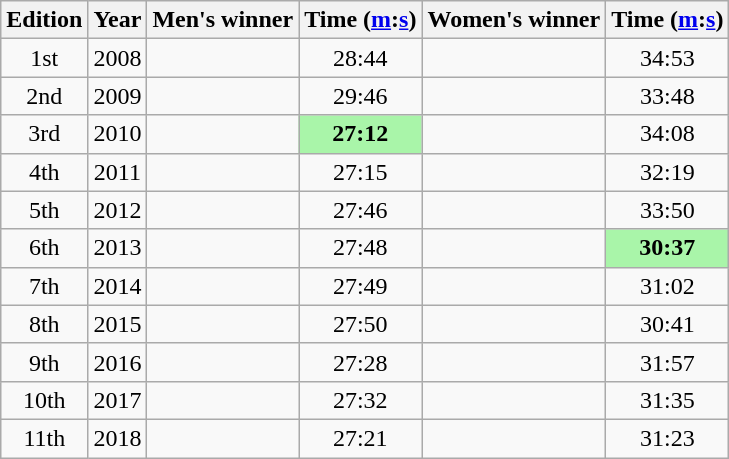<table class="wikitable sortable" style="text-align:center">
<tr>
<th class=unsortable>Edition</th>
<th>Year</th>
<th class=unsortable>Men's winner</th>
<th>Time (<a href='#'>m</a>:<a href='#'>s</a>)</th>
<th class=unsortable>Women's winner</th>
<th>Time (<a href='#'>m</a>:<a href='#'>s</a>)</th>
</tr>
<tr>
<td>1st</td>
<td>2008</td>
<td align=left></td>
<td>28:44</td>
<td align=left></td>
<td>34:53</td>
</tr>
<tr>
<td>2nd</td>
<td>2009</td>
<td align=left></td>
<td>29:46</td>
<td align=left></td>
<td>33:48</td>
</tr>
<tr>
<td>3rd</td>
<td>2010</td>
<td align=left></td>
<td bgcolor=#A9F5A9><strong>27:12</strong></td>
<td align=left></td>
<td>34:08</td>
</tr>
<tr>
<td>4th</td>
<td>2011</td>
<td align=left></td>
<td>27:15</td>
<td align=left></td>
<td>32:19</td>
</tr>
<tr>
<td>5th</td>
<td>2012</td>
<td align=left></td>
<td>27:46</td>
<td align=left></td>
<td>33:50</td>
</tr>
<tr>
<td>6th</td>
<td>2013</td>
<td align=left></td>
<td>27:48</td>
<td align=left></td>
<td bgcolor=#A9F5A9><strong>30:37</strong></td>
</tr>
<tr>
<td>7th</td>
<td>2014</td>
<td align=left></td>
<td>27:49</td>
<td align=left></td>
<td>31:02</td>
</tr>
<tr>
<td>8th</td>
<td>2015</td>
<td align=left></td>
<td>27:50</td>
<td align=left></td>
<td>30:41</td>
</tr>
<tr>
<td>9th</td>
<td>2016</td>
<td align=left></td>
<td>27:28</td>
<td align=left></td>
<td>31:57</td>
</tr>
<tr>
<td>10th</td>
<td>2017</td>
<td align=left></td>
<td>27:32</td>
<td align=left></td>
<td>31:35</td>
</tr>
<tr>
<td>11th</td>
<td>2018</td>
<td align=left></td>
<td>27:21</td>
<td align=left></td>
<td>31:23</td>
</tr>
</table>
